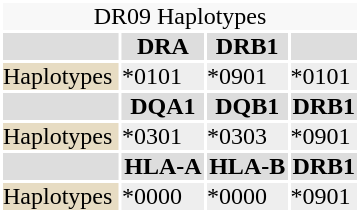<table id="drugInfoBox" style="float: right; clear: right; margin: 0 0 0.5em 1em; background: #ffffff;" class="toccolours" border=0 cellpadding=0 align=left width="240px">
<tr style="background:#f8f8f8">
<td align="center" colspan="4"><div>DR09 Haplotypes</div></td>
</tr>
<tr style="background:#f8f8f8">
<td bgcolor="#dddddd"></td>
<th bgcolor="#dddddd">DRA</th>
<th bgcolor="#dddddd">DRB1</th>
<th bgcolor="#dddddd"></th>
</tr>
<tr style="background:#f8f8f8">
<td rowspan = "1" bgcolor="#e7dcc3">Haplotypes</td>
<td bgcolor="#eeeeee">*0101</td>
<td bgcolor="#eeeeee">*0901</td>
<td bgcolor="#eeeeee">*0101</td>
</tr>
<tr style="background:#f8f8f8">
<td bgcolor="#dddddd"></td>
<th bgcolor="#dddddd">DQA1</th>
<th bgcolor="#dddddd">DQB1</th>
<th bgcolor="#dddddd">DRB1</th>
</tr>
<tr>
<td bgcolor="#e7dcc3">Haplotypes</td>
<td bgcolor="#eeeeee">*0301</td>
<td bgcolor="#eeeeee">*0303</td>
<td bgcolor="#eeeeee">*0901</td>
</tr>
<tr style="background:#f8f8f8">
<td bgcolor="#dddddd"></td>
<th bgcolor="#dddddd">HLA-A</th>
<th bgcolor="#dddddd">HLA-B</th>
<th bgcolor="#dddddd">DRB1</th>
</tr>
<tr>
<td bgcolor="#e7dcc3">Haplotypes</td>
<td bgcolor="#eeeeee">*0000</td>
<td bgcolor="#eeeeee">*0000</td>
<td bgcolor="#eeeeee">*0901</td>
</tr>
<tr>
</tr>
</table>
